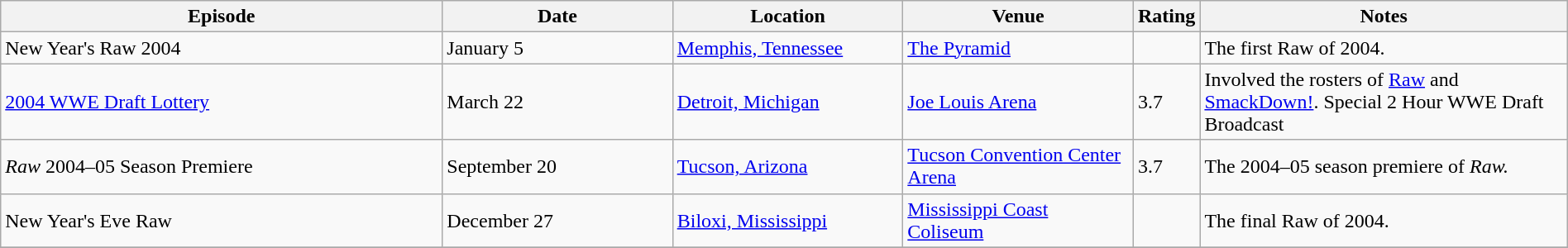<table class="wikitable plainrowheaders sortable" style="width:100%;">
<tr>
<th style="width:29%;">Episode</th>
<th style="width:15%;">Date</th>
<th style="width:15%;">Location</th>
<th style="width:15%;">Venue</th>
<th style="width:2%;">Rating</th>
<th style="width:99%;">Notes</th>
</tr>
<tr>
<td>New Year's Raw 2004</td>
<td>January 5</td>
<td><a href='#'>Memphis, Tennessee</a></td>
<td><a href='#'>The Pyramid</a></td>
<td></td>
<td>The first Raw of 2004.</td>
</tr>
<tr>
<td><a href='#'>2004 WWE Draft Lottery</a></td>
<td>March 22</td>
<td><a href='#'>Detroit, Michigan</a></td>
<td><a href='#'>Joe Louis Arena</a></td>
<td>3.7</td>
<td>Involved the rosters of <a href='#'>Raw</a> and <a href='#'>SmackDown!</a>. Special 2 Hour WWE Draft Broadcast</td>
</tr>
<tr>
<td><em>Raw</em> 2004–05 Season Premiere</td>
<td>September 20</td>
<td><a href='#'>Tucson, Arizona</a></td>
<td><a href='#'>Tucson Convention Center Arena</a></td>
<td>3.7</td>
<td>The 2004–05 season premiere of <em>Raw.</em></td>
</tr>
<tr>
<td>New Year's Eve Raw</td>
<td>December 27</td>
<td><a href='#'>Biloxi, Mississippi</a></td>
<td><a href='#'>Mississippi Coast Coliseum</a></td>
<td></td>
<td>The final Raw of 2004.</td>
</tr>
<tr>
</tr>
</table>
